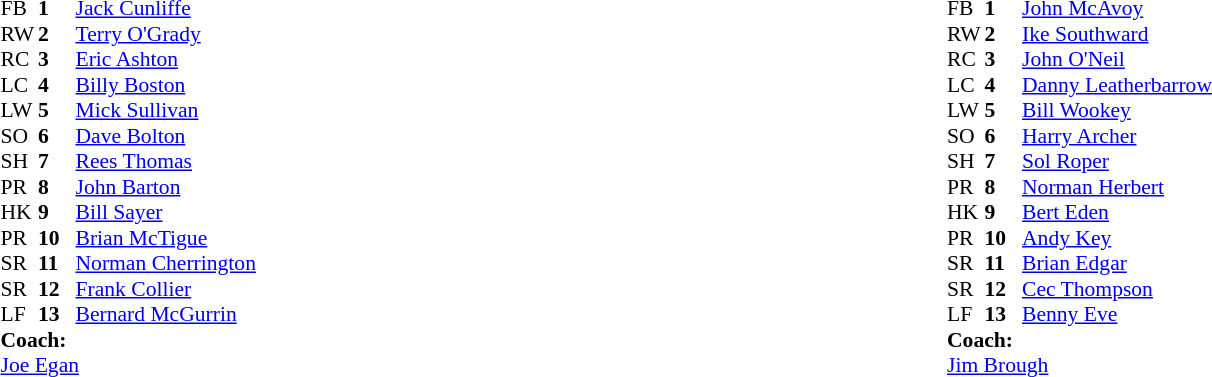<table width="100%">
<tr>
<td valign="top" width="50%"><br><table style="font-size: 90%" cellspacing="0" cellpadding="0">
<tr>
<th width="25"></th>
<th width="25"></th>
</tr>
<tr>
<td>FB</td>
<td><strong>1</strong></td>
<td><a href='#'>Jack Cunliffe</a></td>
</tr>
<tr>
<td>RW</td>
<td><strong>2</strong></td>
<td><a href='#'>Terry O'Grady</a></td>
</tr>
<tr>
<td>RC</td>
<td><strong>3</strong></td>
<td><a href='#'>Eric Ashton</a></td>
</tr>
<tr>
<td>LC</td>
<td><strong>4</strong></td>
<td><a href='#'>Billy Boston</a></td>
</tr>
<tr>
<td>LW</td>
<td><strong>5</strong></td>
<td><a href='#'>Mick Sullivan</a></td>
</tr>
<tr>
<td>SO</td>
<td><strong>6</strong></td>
<td><a href='#'>Dave Bolton</a></td>
</tr>
<tr>
<td>SH</td>
<td><strong>7</strong></td>
<td><a href='#'>Rees Thomas</a></td>
</tr>
<tr>
<td>PR</td>
<td><strong>8</strong></td>
<td><a href='#'>John Barton</a></td>
</tr>
<tr>
<td>HK</td>
<td><strong>9</strong></td>
<td><a href='#'>Bill Sayer</a></td>
</tr>
<tr>
<td>PR</td>
<td><strong>10</strong></td>
<td><a href='#'>Brian McTigue</a></td>
</tr>
<tr>
<td>SR</td>
<td><strong>11</strong></td>
<td><a href='#'>Norman Cherrington</a></td>
</tr>
<tr>
<td>SR</td>
<td><strong>12</strong></td>
<td><a href='#'>Frank Collier</a></td>
</tr>
<tr>
<td>LF</td>
<td><strong>13</strong></td>
<td><a href='#'>Bernard McGurrin</a></td>
</tr>
<tr>
<td colspan=3><strong>Coach:</strong></td>
</tr>
<tr>
<td colspan="4"><a href='#'>Joe Egan</a></td>
</tr>
</table>
</td>
<td valign="top" width="50%"><br><table style="font-size: 90%" cellspacing="0" cellpadding="0">
<tr>
<th width="25"></th>
<th width="25"></th>
</tr>
<tr>
<td>FB</td>
<td><strong>1</strong></td>
<td><a href='#'>John McAvoy</a></td>
</tr>
<tr>
<td>RW</td>
<td><strong>2</strong></td>
<td><a href='#'>Ike Southward</a></td>
</tr>
<tr>
<td>RC</td>
<td><strong>3</strong></td>
<td><a href='#'>John O'Neil</a></td>
</tr>
<tr>
<td>LC</td>
<td><strong>4</strong></td>
<td><a href='#'>Danny Leatherbarrow</a></td>
</tr>
<tr>
<td>LW</td>
<td><strong>5</strong></td>
<td><a href='#'>Bill Wookey</a></td>
</tr>
<tr>
<td>SO</td>
<td><strong>6</strong></td>
<td><a href='#'>Harry Archer</a></td>
</tr>
<tr>
<td>SH</td>
<td><strong>7</strong></td>
<td><a href='#'>Sol Roper</a></td>
</tr>
<tr>
<td>PR</td>
<td><strong>8</strong></td>
<td><a href='#'>Norman Herbert</a></td>
</tr>
<tr>
<td>HK</td>
<td><strong>9</strong></td>
<td><a href='#'>Bert Eden</a></td>
</tr>
<tr>
<td>PR</td>
<td><strong>10</strong></td>
<td><a href='#'>Andy Key</a></td>
</tr>
<tr>
<td>SR</td>
<td><strong>11</strong></td>
<td><a href='#'>Brian Edgar</a></td>
</tr>
<tr>
<td>SR</td>
<td><strong>12</strong></td>
<td><a href='#'>Cec Thompson</a></td>
</tr>
<tr>
<td>LF</td>
<td><strong>13</strong></td>
<td><a href='#'>Benny Eve</a></td>
</tr>
<tr>
<td colspan=3><strong>Coach:</strong></td>
</tr>
<tr>
<td colspan="4"><a href='#'>Jim Brough</a></td>
</tr>
</table>
</td>
</tr>
</table>
